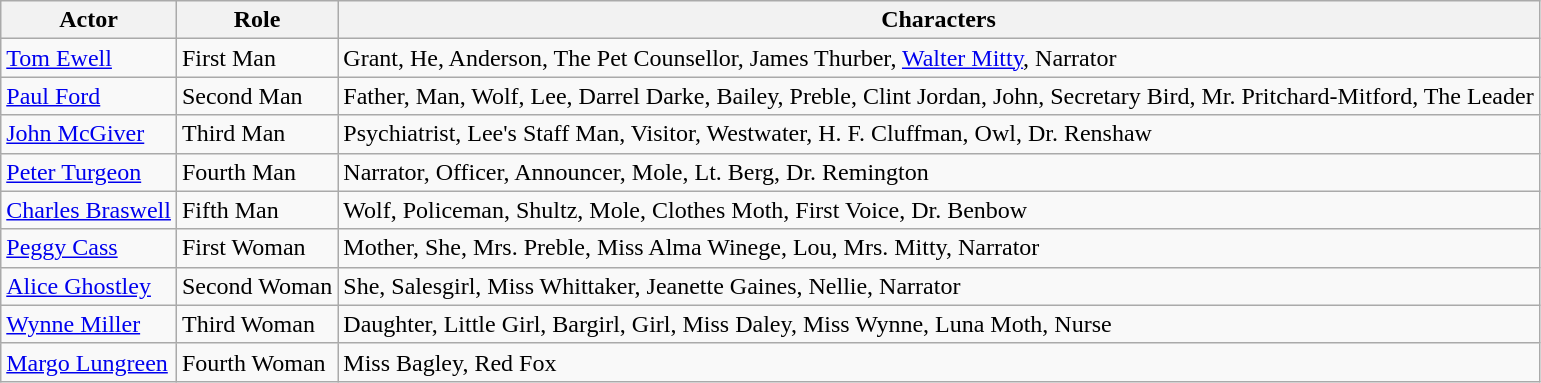<table class="wikitable">
<tr>
<th>Actor</th>
<th>Role</th>
<th>Characters</th>
</tr>
<tr>
<td><a href='#'>Tom Ewell</a></td>
<td>First Man</td>
<td>Grant, He,  Anderson, The Pet Counsellor, James Thurber, <a href='#'>Walter Mitty</a>, Narrator</td>
</tr>
<tr>
<td><a href='#'>Paul Ford</a></td>
<td>Second Man</td>
<td>Father, Man, Wolf, Lee, Darrel Darke, Bailey, Preble, Clint Jordan, John, Secretary Bird, Mr. Pritchard-Mitford, The Leader</td>
</tr>
<tr>
<td><a href='#'>John McGiver</a></td>
<td>Third Man</td>
<td>Psychiatrist, Lee's Staff Man, Visitor, Westwater, H. F. Cluffman, Owl, Dr. Renshaw</td>
</tr>
<tr>
<td><a href='#'>Peter Turgeon</a></td>
<td>Fourth Man</td>
<td>Narrator, Officer, Announcer, Mole, Lt. Berg, Dr. Remington</td>
</tr>
<tr>
<td><a href='#'>Charles Braswell</a></td>
<td>Fifth Man</td>
<td>Wolf, Policeman, Shultz, Mole, Clothes Moth, First Voice, Dr. Benbow</td>
</tr>
<tr>
<td><a href='#'>Peggy Cass</a></td>
<td>First Woman</td>
<td>Mother, She, Mrs. Preble, Miss Alma Winege, Lou, Mrs. Mitty, Narrator</td>
</tr>
<tr>
<td><a href='#'>Alice Ghostley</a></td>
<td>Second Woman</td>
<td>She, Salesgirl, Miss Whittaker, Jeanette Gaines, Nellie, Narrator</td>
</tr>
<tr>
<td><a href='#'>Wynne Miller</a></td>
<td>Third Woman</td>
<td>Daughter, Little Girl, Bargirl, Girl, Miss Daley, Miss Wynne, Luna Moth, Nurse</td>
</tr>
<tr>
<td><a href='#'>Margo Lungreen</a></td>
<td>Fourth Woman</td>
<td>Miss Bagley, Red Fox</td>
</tr>
</table>
